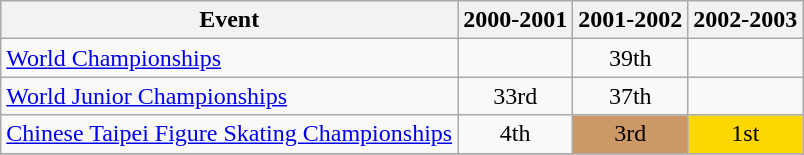<table class="wikitable">
<tr>
<th>Event</th>
<th>2000-2001</th>
<th>2001-2002</th>
<th>2002-2003</th>
</tr>
<tr>
<td><a href='#'>World Championships</a></td>
<td></td>
<td align="center">39th</td>
<td></td>
</tr>
<tr>
<td><a href='#'>World Junior Championships</a></td>
<td align="center">33rd</td>
<td align="center">37th</td>
<td></td>
</tr>
<tr>
<td><a href='#'>Chinese Taipei Figure Skating Championships</a></td>
<td align="center">4th</td>
<td align="center" bgcolor="cc9966">3rd</td>
<td align="center" bgcolor="gold">1st</td>
</tr>
<tr>
</tr>
</table>
